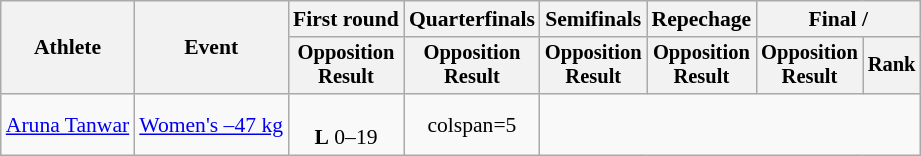<table class="wikitable" style="font-size:90%;">
<tr>
<th rowspan=2>Athlete</th>
<th rowspan=2>Event</th>
<th>First round</th>
<th>Quarterfinals</th>
<th>Semifinals</th>
<th>Repechage</th>
<th colspan=2>Final / </th>
</tr>
<tr style="font-size:95%">
<th>Opposition<br>Result</th>
<th>Opposition<br>Result</th>
<th>Opposition<br>Result</th>
<th>Opposition<br>Result</th>
<th>Opposition<br>Result</th>
<th>Rank</th>
</tr>
<tr align=center>
<td align=left><a href='#'>Aruna Tanwar</a></td>
<td align=left><a href='#'>Women's –47 kg</a></td>
<td><br><strong>L</strong> 0–19</td>
<td>colspan=5 </td>
</tr>
</table>
